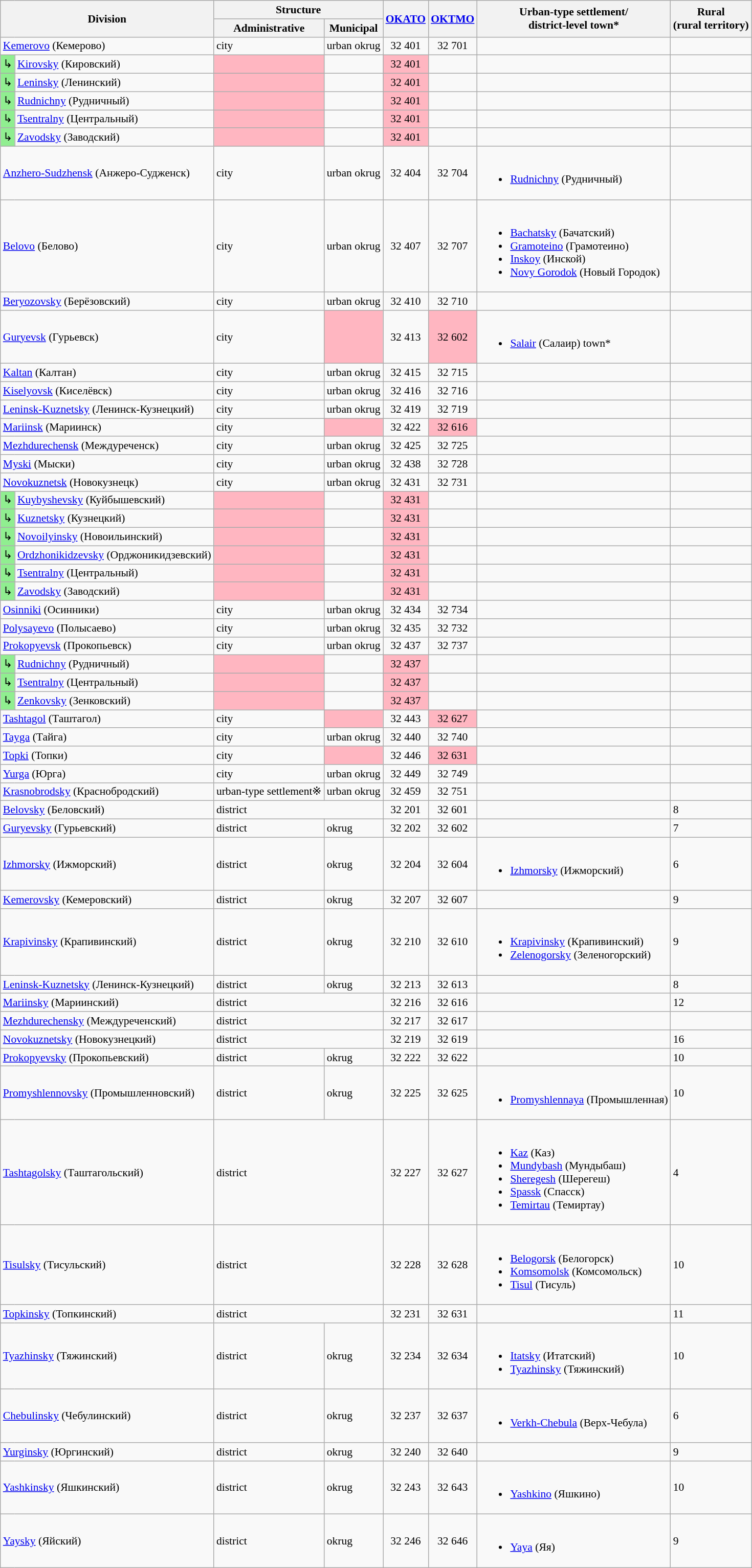<table class="wikitable" style="padding: 24em 0; border: 1px #aaa solid; border-collapse: collapse; font-size: 90%;">
<tr>
<th colspan="2" rowspan="2">Division</th>
<th colspan="2">Structure</th>
<th rowspan="2"><a href='#'>OKATO</a></th>
<th rowspan="2"><a href='#'>OKTMO</a></th>
<th rowspan="2">Urban-type settlement/<br>district-level town*</th>
<th rowspan="2">Rural<br>(rural territory)</th>
</tr>
<tr>
<th>Administrative</th>
<th>Municipal</th>
</tr>
<tr>
<td colspan="2"><a href='#'>Kemerovo</a> (Кемерово)</td>
<td>city</td>
<td>urban okrug</td>
<td align="center">32 401</td>
<td align="center">32 701</td>
<td></td>
<td></td>
</tr>
<tr>
<td bgcolor="lightgreen">↳</td>
<td><a href='#'>Kirovsky</a> (Кировский)</td>
<td bgcolor="lightpink"></td>
<td></td>
<td bgcolor="lightpink" align="center">32 401</td>
<td></td>
<td></td>
<td></td>
</tr>
<tr>
<td bgcolor="lightgreen">↳</td>
<td><a href='#'>Leninsky</a> (Ленинский)</td>
<td bgcolor="lightpink"></td>
<td></td>
<td bgcolor="lightpink" align="center">32 401</td>
<td></td>
<td></td>
<td></td>
</tr>
<tr>
<td bgcolor="lightgreen">↳</td>
<td><a href='#'>Rudnichny</a> (Рудничный)</td>
<td bgcolor="lightpink"></td>
<td></td>
<td bgcolor="lightpink" align="center">32 401</td>
<td></td>
<td></td>
<td></td>
</tr>
<tr>
<td bgcolor="lightgreen">↳</td>
<td><a href='#'>Tsentralny</a> (Центральный)</td>
<td bgcolor="lightpink"></td>
<td></td>
<td bgcolor="lightpink" align="center">32 401</td>
<td></td>
<td></td>
<td></td>
</tr>
<tr>
<td bgcolor="lightgreen">↳</td>
<td><a href='#'>Zavodsky</a> (Заводский)</td>
<td bgcolor="lightpink"></td>
<td></td>
<td bgcolor="lightpink" align="center">32 401</td>
<td></td>
<td></td>
<td></td>
</tr>
<tr>
<td colspan="2"><a href='#'>Anzhero-Sudzhensk</a> (Анжеро-Судженск)</td>
<td>city</td>
<td>urban okrug</td>
<td align="center">32 404</td>
<td align="center">32 704</td>
<td><br><ul><li><a href='#'>Rudnichny</a> (Рудничный)</li></ul></td>
<td></td>
</tr>
<tr>
<td colspan="2"><a href='#'>Belovo</a> (Белово)</td>
<td>city</td>
<td>urban okrug</td>
<td align="center">32 407</td>
<td align="center">32 707</td>
<td><br><ul><li><a href='#'>Bachatsky</a> (Бачатский)</li><li><a href='#'>Gramoteino</a> (Грамотеино)</li><li><a href='#'>Inskoy</a> (Инской)</li><li><a href='#'>Novy Gorodok</a> (Новый Городок)</li></ul></td>
<td></td>
</tr>
<tr>
<td colspan="2"><a href='#'>Beryozovsky</a> (Берёзовский)</td>
<td>city</td>
<td>urban okrug</td>
<td align="center">32 410</td>
<td align="center">32 710</td>
<td></td>
<td></td>
</tr>
<tr>
<td colspan="2"><a href='#'>Guryevsk</a> (Гурьевск)</td>
<td>city</td>
<td bgcolor="lightpink"></td>
<td align="center">32 413</td>
<td bgcolor="lightpink" align="center">32 602</td>
<td><br><ul><li><a href='#'>Salair</a> (Салаир) town*</li></ul></td>
<td></td>
</tr>
<tr>
<td colspan="2"><a href='#'>Kaltan</a> (Калтан)</td>
<td>city</td>
<td>urban okrug</td>
<td align="center">32 415</td>
<td align="center">32 715</td>
<td></td>
<td></td>
</tr>
<tr>
<td colspan="2"><a href='#'>Kiselyovsk</a> (Киселёвск)</td>
<td>city</td>
<td>urban okrug</td>
<td align="center">32 416</td>
<td align="center">32 716</td>
<td></td>
<td></td>
</tr>
<tr>
<td colspan="2"><a href='#'>Leninsk-Kuznetsky</a> (Ленинск-Кузнецкий)</td>
<td>city</td>
<td>urban okrug</td>
<td align="center">32 419</td>
<td align="center">32 719</td>
<td></td>
<td></td>
</tr>
<tr>
<td colspan="2"><a href='#'>Mariinsk</a> (Мариинск)</td>
<td>city</td>
<td bgcolor="lightpink"></td>
<td align="center">32 422</td>
<td bgcolor="lightpink" align="center">32 616</td>
<td></td>
<td></td>
</tr>
<tr>
<td colspan="2"><a href='#'>Mezhdurechensk</a> (Междуреченск)</td>
<td>city</td>
<td>urban okrug</td>
<td align="center">32 425</td>
<td align="center">32 725</td>
<td></td>
<td></td>
</tr>
<tr>
<td colspan="2"><a href='#'>Myski</a> (Мыски)</td>
<td>city</td>
<td>urban okrug</td>
<td align="center">32 438</td>
<td align="center">32 728</td>
<td></td>
<td></td>
</tr>
<tr>
<td colspan="2"><a href='#'>Novokuznetsk</a> (Новокузнецк)</td>
<td>city</td>
<td>urban okrug</td>
<td align="center">32 431</td>
<td align="center">32 731</td>
<td></td>
<td></td>
</tr>
<tr>
<td bgcolor="lightgreen">↳</td>
<td><a href='#'>Kuybyshevsky</a> (Куйбышевский)</td>
<td bgcolor="lightpink"></td>
<td></td>
<td bgcolor="lightpink" align="center">32 431</td>
<td></td>
<td></td>
<td></td>
</tr>
<tr>
<td bgcolor="lightgreen">↳</td>
<td><a href='#'>Kuznetsky</a> (Кузнецкий)</td>
<td bgcolor="lightpink"></td>
<td></td>
<td bgcolor="lightpink" align="center">32 431</td>
<td></td>
<td></td>
<td></td>
</tr>
<tr>
<td bgcolor="lightgreen">↳</td>
<td><a href='#'>Novoilyinsky</a> (Новоильинский)</td>
<td bgcolor="lightpink"></td>
<td></td>
<td bgcolor="lightpink" align="center">32 431</td>
<td></td>
<td></td>
<td></td>
</tr>
<tr>
<td bgcolor="lightgreen">↳</td>
<td><a href='#'>Ordzhonikidzevsky</a> (Орджоникидзевский)</td>
<td bgcolor="lightpink"></td>
<td></td>
<td bgcolor="lightpink" align="center">32 431</td>
<td></td>
<td></td>
<td></td>
</tr>
<tr>
<td bgcolor="lightgreen">↳</td>
<td><a href='#'>Tsentralny</a> (Центральный)</td>
<td bgcolor="lightpink"></td>
<td></td>
<td bgcolor="lightpink" align="center">32 431</td>
<td></td>
<td></td>
<td></td>
</tr>
<tr>
<td bgcolor="lightgreen">↳</td>
<td><a href='#'>Zavodsky</a> (Заводский)</td>
<td bgcolor="lightpink"></td>
<td></td>
<td bgcolor="lightpink" align="center">32 431</td>
<td></td>
<td></td>
<td></td>
</tr>
<tr>
<td colspan="2"><a href='#'>Osinniki</a> (Осинники)</td>
<td>city</td>
<td>urban okrug</td>
<td align="center">32 434</td>
<td align="center">32 734</td>
<td></td>
<td></td>
</tr>
<tr>
<td colspan="2"><a href='#'>Polysayevo</a> (Полысаево)</td>
<td>city</td>
<td>urban okrug</td>
<td align="center">32 435</td>
<td align="center">32 732</td>
<td></td>
<td></td>
</tr>
<tr>
<td colspan="2"><a href='#'>Prokopyevsk</a> (Прокопьевск)</td>
<td>city</td>
<td>urban okrug</td>
<td align="center">32 437</td>
<td align="center">32 737</td>
<td></td>
<td></td>
</tr>
<tr>
<td bgcolor="lightgreen">↳</td>
<td><a href='#'>Rudnichny</a> (Рудничный)</td>
<td bgcolor="lightpink"></td>
<td></td>
<td bgcolor="lightpink" align="center">32 437</td>
<td></td>
<td></td>
<td></td>
</tr>
<tr>
<td bgcolor="lightgreen">↳</td>
<td><a href='#'>Tsentralny</a> (Центральный)</td>
<td bgcolor="lightpink"></td>
<td></td>
<td bgcolor="lightpink" align="center">32 437</td>
<td></td>
<td></td>
<td></td>
</tr>
<tr>
<td bgcolor="lightgreen">↳</td>
<td><a href='#'>Zenkovsky</a> (Зенковский)</td>
<td bgcolor="lightpink"></td>
<td></td>
<td bgcolor="lightpink" align="center">32 437</td>
<td></td>
<td></td>
<td></td>
</tr>
<tr>
<td colspan="2"><a href='#'>Tashtagol</a> (Таштагол)</td>
<td>city</td>
<td bgcolor="lightpink"></td>
<td align="center">32 443</td>
<td bgcolor="lightpink" align="center">32 627</td>
<td></td>
<td></td>
</tr>
<tr>
<td colspan="2"><a href='#'>Tayga</a> (Тайга)</td>
<td>city</td>
<td>urban okrug</td>
<td align="center">32 440</td>
<td align="center">32 740</td>
<td></td>
<td></td>
</tr>
<tr>
<td colspan="2"><a href='#'>Topki</a> (Топки)</td>
<td>city</td>
<td bgcolor="lightpink"></td>
<td align="center">32 446</td>
<td bgcolor="lightpink" align="center">32 631</td>
<td></td>
<td></td>
</tr>
<tr>
<td colspan="2"><a href='#'>Yurga</a> (Юрга)</td>
<td>city</td>
<td>urban okrug</td>
<td align="center">32 449</td>
<td align="center">32 749</td>
<td></td>
<td></td>
</tr>
<tr>
<td colspan="2"><a href='#'>Krasnobrodsky</a> (Краснобродский)</td>
<td>urban-type settlement※</td>
<td>urban okrug</td>
<td align="center">32 459</td>
<td align="center">32 751</td>
<td></td>
<td></td>
</tr>
<tr>
<td colspan="2"><a href='#'>Belovsky</a> (Беловский)</td>
<td colspan="2">district</td>
<td align="center">32 201</td>
<td align="center">32 601</td>
<td></td>
<td>8</td>
</tr>
<tr>
<td colspan="2"><a href='#'>Guryevsky</a> (Гурьевский)</td>
<td>district</td>
<td>okrug</td>
<td align="center">32 202</td>
<td align="center">32 602</td>
<td></td>
<td>7</td>
</tr>
<tr>
<td colspan="2"><a href='#'>Izhmorsky</a> (Ижморский)</td>
<td>district</td>
<td>okrug</td>
<td align="center">32 204</td>
<td align="center">32 604</td>
<td><br><ul><li><a href='#'>Izhmorsky</a> (Ижморский)</li></ul></td>
<td>6</td>
</tr>
<tr>
<td colspan="2"><a href='#'>Kemerovsky</a> (Кемеровский)</td>
<td>district</td>
<td>okrug</td>
<td align="center">32 207</td>
<td align="center">32 607</td>
<td></td>
<td>9</td>
</tr>
<tr>
<td colspan="2"><a href='#'>Krapivinsky</a> (Крапивинский)</td>
<td>district</td>
<td>okrug</td>
<td align="center">32 210</td>
<td align="center">32 610</td>
<td><br><ul><li><a href='#'>Krapivinsky</a> (Крапивинский)</li><li><a href='#'>Zelenogorsky</a> (Зеленогорский)</li></ul></td>
<td>9</td>
</tr>
<tr>
<td colspan="2"><a href='#'>Leninsk-Kuznetsky</a> (Ленинск-Кузнецкий)</td>
<td>district</td>
<td>okrug</td>
<td align="center">32 213</td>
<td align="center">32 613</td>
<td></td>
<td>8</td>
</tr>
<tr>
<td colspan="2"><a href='#'>Mariinsky</a> (Мариинский)</td>
<td colspan="2">district</td>
<td align="center">32 216</td>
<td align="center">32 616</td>
<td></td>
<td>12</td>
</tr>
<tr>
<td colspan="2"><a href='#'>Mezhdurechensky</a> (Междуреченский)</td>
<td colspan="2">district</td>
<td align="center">32 217</td>
<td align="center">32 617</td>
<td></td>
<td></td>
</tr>
<tr>
<td colspan="2"><a href='#'>Novokuznetsky</a> (Новокузнецкий)</td>
<td colspan="2">district</td>
<td align="center">32 219</td>
<td align="center">32 619</td>
<td></td>
<td>16</td>
</tr>
<tr>
<td colspan="2"><a href='#'>Prokopyevsky</a> (Прокопьевский)</td>
<td>district</td>
<td>okrug</td>
<td align="center">32 222</td>
<td align="center">32 622</td>
<td></td>
<td>10</td>
</tr>
<tr>
<td colspan="2"><a href='#'>Promyshlennovsky</a> (Промышленновский)</td>
<td>district</td>
<td>okrug</td>
<td align="center">32 225</td>
<td align="center">32 625</td>
<td><br><ul><li><a href='#'>Promyshlennaya</a> (Промышленная)</li></ul></td>
<td>10</td>
</tr>
<tr>
<td colspan="2"><a href='#'>Tashtagolsky</a> (Таштагольский)</td>
<td colspan="2">district</td>
<td align="center">32 227</td>
<td align="center">32 627</td>
<td><br><ul><li><a href='#'>Kaz</a> (Каз)</li><li><a href='#'>Mundybash</a> (Мундыбаш)</li><li><a href='#'>Sheregesh</a> (Шерегеш)</li><li><a href='#'>Spassk</a> (Спасск)</li><li><a href='#'>Temirtau</a> (Темиртау)</li></ul></td>
<td>4</td>
</tr>
<tr>
<td colspan="2"><a href='#'>Tisulsky</a> (Тисульский)</td>
<td colspan="2">district</td>
<td align="center">32 228</td>
<td align="center">32 628</td>
<td><br><ul><li><a href='#'>Belogorsk</a> (Белогорск)</li><li><a href='#'>Komsomolsk</a> (Комсомольск)</li><li><a href='#'>Tisul</a> (Тисуль)</li></ul></td>
<td>10</td>
</tr>
<tr>
<td colspan="2"><a href='#'>Topkinsky</a> (Топкинский)</td>
<td colspan="2">district</td>
<td align="center">32 231</td>
<td align="center">32 631</td>
<td></td>
<td>11</td>
</tr>
<tr>
<td colspan="2"><a href='#'>Tyazhinsky</a> (Тяжинский)</td>
<td>district</td>
<td>okrug</td>
<td align="center">32 234</td>
<td align="center">32 634</td>
<td><br><ul><li><a href='#'>Itatsky</a> (Итатский)</li><li><a href='#'>Tyazhinsky</a> (Тяжинский)</li></ul></td>
<td>10</td>
</tr>
<tr>
<td colspan="2"><a href='#'>Chebulinsky</a> (Чебулинский)</td>
<td>district</td>
<td>okrug</td>
<td align="center">32 237</td>
<td align="center">32 637</td>
<td><br><ul><li><a href='#'>Verkh-Chebula</a> (Верх-Чебула)</li></ul></td>
<td>6</td>
</tr>
<tr>
<td colspan="2"><a href='#'>Yurginsky</a> (Юргинский)</td>
<td>district</td>
<td>okrug</td>
<td align="center">32 240</td>
<td align="center">32 640</td>
<td></td>
<td>9</td>
</tr>
<tr>
<td colspan="2"><a href='#'>Yashkinsky</a> (Яшкинский)</td>
<td>district</td>
<td>okrug</td>
<td align="center">32 243</td>
<td align="center">32 643</td>
<td><br><ul><li><a href='#'>Yashkino</a> (Яшкино)</li></ul></td>
<td>10</td>
</tr>
<tr>
<td colspan="2"><a href='#'>Yaysky</a> (Яйский)</td>
<td>district</td>
<td>okrug</td>
<td align="center">32 246</td>
<td align="center">32 646</td>
<td><br><ul><li><a href='#'>Yaya</a> (Яя)</li></ul></td>
<td>9</td>
</tr>
</table>
